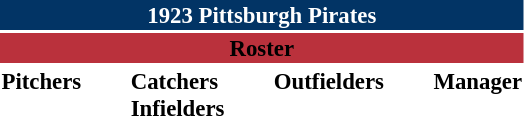<table class="toccolours" style="font-size: 95%;">
<tr>
<th colspan="10" style="background-color: #023465; color: white; text-align: center;">1923 Pittsburgh Pirates</th>
</tr>
<tr>
<td colspan="10" style="background-color: #ba313c; color: black; text-align: center;"><strong>Roster</strong></td>
</tr>
<tr>
<td valign="top"><strong>Pitchers</strong><br>










</td>
<td width="25px"></td>
<td valign="top"><strong>Catchers</strong><br>


<strong>Infielders</strong>








</td>
<td width="25px"></td>
<td valign="top"><strong>Outfielders</strong><br>





</td>
<td width="25px"></td>
<td valign="top"><strong>Manager</strong><br></td>
</tr>
</table>
